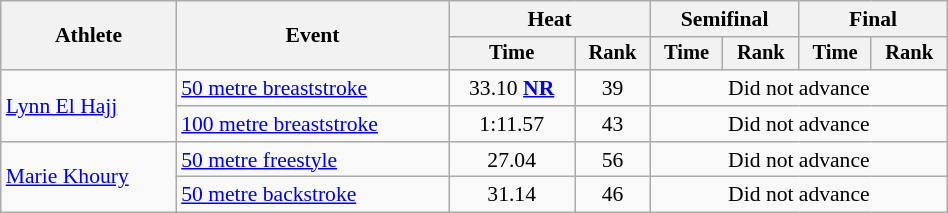<table class="wikitable" style="text-align:center; font-size:90%; width:50%;">
<tr>
<th rowspan="2">Athlete</th>
<th rowspan="2">Event</th>
<th colspan="2">Heat</th>
<th colspan="2">Semifinal</th>
<th colspan="2">Final</th>
</tr>
<tr style="font-size:95%">
<th>Time</th>
<th>Rank</th>
<th>Time</th>
<th>Rank</th>
<th>Time</th>
<th>Rank</th>
</tr>
<tr>
<td align=left rowspan=2><a href='#'>Lynn El Hajj</a></td>
<td align=left><a href='#'>50 metre breaststroke</a></td>
<td>33.10 <strong><a href='#'>NR</a></strong></td>
<td>39</td>
<td colspan=4>Did not advance</td>
</tr>
<tr>
<td align=left><a href='#'>100 metre breaststroke</a></td>
<td>1:11.57</td>
<td>43</td>
<td colspan=4>Did not advance</td>
</tr>
<tr>
<td align=left rowspan=2><a href='#'>Marie Khoury</a></td>
<td align=left><a href='#'>50 metre freestyle</a></td>
<td>27.04</td>
<td>56</td>
<td colspan=4>Did not advance</td>
</tr>
<tr>
<td align=left><a href='#'>50 metre backstroke</a></td>
<td>31.14</td>
<td>46</td>
<td colspan=4>Did not advance</td>
</tr>
</table>
